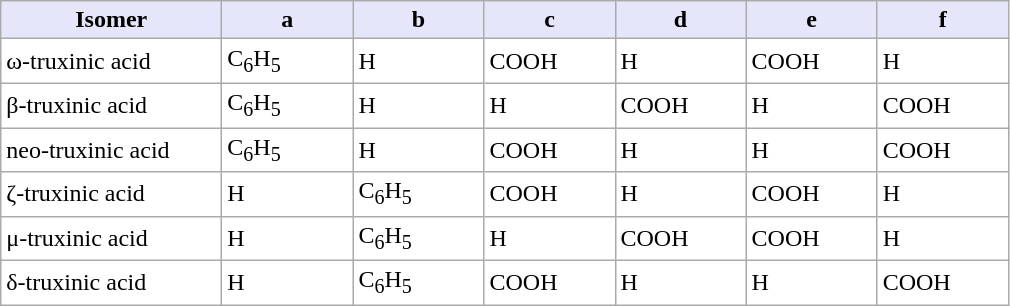<table border="0" style="background:#ffffff" align="top" class="sortable wikitable">
<tr>
<th width="140 px" style="background:Lavender; color:Black">Isomer</th>
<th width="80 px" style="background:Lavender; color:Black">a</th>
<th width="80 px" style="background:Lavender; color:Black">b</th>
<th width="80 px" style="background:Lavender; color:Black">c</th>
<th width="80 px" style="background:Lavender; color:Black">d</th>
<th width="80 px" style="background:Lavender; color:Black">e</th>
<th width="80 px" style="background:Lavender; color:Black">f</th>
</tr>
<tr>
<td>ω-truxinic acid</td>
<td>C<sub>6</sub>H<sub>5</sub></td>
<td>H</td>
<td>COOH</td>
<td>H</td>
<td>COOH</td>
<td>H</td>
</tr>
<tr>
<td>β-truxinic acid</td>
<td>C<sub>6</sub>H<sub>5</sub></td>
<td>H</td>
<td>H</td>
<td>COOH</td>
<td>H</td>
<td>COOH</td>
</tr>
<tr>
<td>neo-truxinic acid</td>
<td>C<sub>6</sub>H<sub>5</sub></td>
<td>H</td>
<td>COOH</td>
<td>H</td>
<td>H</td>
<td>COOH</td>
</tr>
<tr>
<td>ζ-truxinic acid</td>
<td>H</td>
<td>C<sub>6</sub>H<sub>5</sub></td>
<td>COOH</td>
<td>H</td>
<td>COOH</td>
<td>H</td>
</tr>
<tr>
<td>μ-truxinic acid</td>
<td>H</td>
<td>C<sub>6</sub>H<sub>5</sub></td>
<td>H</td>
<td>COOH</td>
<td>COOH</td>
<td>H</td>
</tr>
<tr>
<td>δ-truxinic acid</td>
<td>H</td>
<td>C<sub>6</sub>H<sub>5</sub></td>
<td>COOH</td>
<td>H</td>
<td>H</td>
<td>COOH</td>
</tr>
</table>
